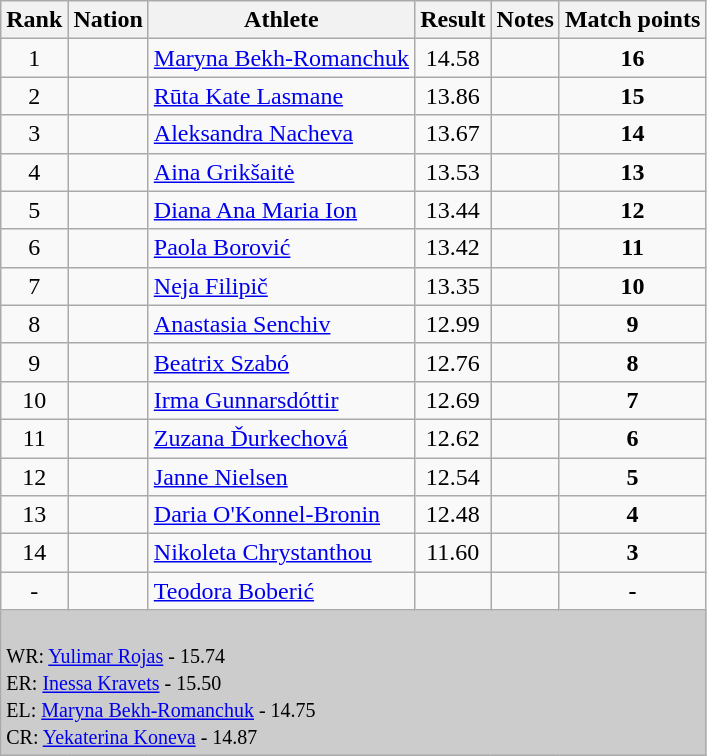<table class="wikitable sortable" style="text-align:left;">
<tr>
<th>Rank</th>
<th>Nation</th>
<th>Athlete</th>
<th>Result</th>
<th>Notes</th>
<th>Match points</th>
</tr>
<tr>
<td align=center>1</td>
<td></td>
<td><a href='#'>Maryna Bekh-Romanchuk</a></td>
<td align=center>14.58</td>
<td></td>
<td align=center><strong>16</strong></td>
</tr>
<tr>
<td align=center>2</td>
<td></td>
<td><a href='#'>Rūta Kate Lasmane</a></td>
<td align=center>13.86</td>
<td></td>
<td align=center><strong>15</strong></td>
</tr>
<tr>
<td align=center>3</td>
<td></td>
<td><a href='#'>Aleksandra Nacheva</a></td>
<td align=center>13.67</td>
<td align=center></td>
<td align=center><strong>14</strong></td>
</tr>
<tr>
<td align=center>4</td>
<td></td>
<td><a href='#'>Aina Grikšaitė</a></td>
<td align=center>13.53</td>
<td></td>
<td align=center><strong>13</strong></td>
</tr>
<tr>
<td align=center>5</td>
<td></td>
<td><a href='#'>Diana Ana Maria Ion</a></td>
<td align=center>13.44</td>
<td></td>
<td align=center><strong>12</strong></td>
</tr>
<tr>
<td align=center>6</td>
<td></td>
<td><a href='#'>Paola Borović</a></td>
<td align=center>13.42</td>
<td align=center></td>
<td align=center><strong>11</strong></td>
</tr>
<tr>
<td align=center>7</td>
<td></td>
<td><a href='#'>Neja Filipič</a></td>
<td align=center>13.35</td>
<td></td>
<td align=center><strong>10</strong></td>
</tr>
<tr>
<td align=center>8</td>
<td></td>
<td><a href='#'>Anastasia Senchiv</a></td>
<td align=center>12.99</td>
<td align=center></td>
<td align=center><strong>9</strong></td>
</tr>
<tr>
<td align=center>9</td>
<td></td>
<td><a href='#'>Beatrix Szabó</a></td>
<td align=center>12.76</td>
<td></td>
<td align=center><strong>8</strong></td>
</tr>
<tr>
<td align=center>10</td>
<td></td>
<td><a href='#'>Irma Gunnarsdóttir</a></td>
<td align=center>12.69</td>
<td></td>
<td align=center><strong>7</strong></td>
</tr>
<tr>
<td align=center>11</td>
<td></td>
<td><a href='#'>Zuzana Ďurkechová</a></td>
<td align=center>12.62</td>
<td></td>
<td align=center><strong>6</strong></td>
</tr>
<tr>
<td align=center>12</td>
<td></td>
<td><a href='#'>Janne Nielsen</a></td>
<td align=center>12.54</td>
<td></td>
<td align=center><strong>5</strong></td>
</tr>
<tr>
<td align=center>13</td>
<td></td>
<td><a href='#'>Daria O'Konnel-Bronin</a></td>
<td align=center>12.48</td>
<td></td>
<td align=center><strong>4</strong></td>
</tr>
<tr>
<td align=center>14</td>
<td></td>
<td><a href='#'>Nikoleta Chrystanthou</a></td>
<td align=center>11.60</td>
<td></td>
<td align=center><strong>3</strong></td>
</tr>
<tr>
<td align=center>-</td>
<td></td>
<td><a href='#'>Teodora Boberić</a></td>
<td align=center></td>
<td></td>
<td align=center><strong>-</strong></td>
</tr>
<tr>
<td colspan="6" bgcolor="#cccccc"><br>
<small>WR:  <a href='#'>Yulimar Rojas</a> - 15.74<br>ER:  <a href='#'>Inessa Kravets</a> - 15.50<br></small>
<small>EL:   <a href='#'>Maryna Bekh-Romanchuk</a> - 14.75<br>CR:  <a href='#'>Yekaterina Koneva</a> - 14.87</small></td>
</tr>
</table>
